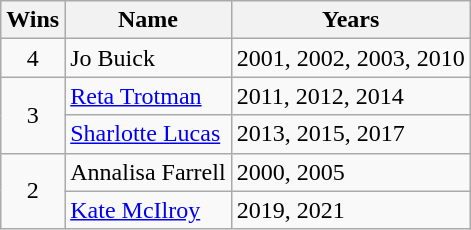<table class="wikitable plainrowheaders sortable">
<tr>
<th>Wins</th>
<th>Name</th>
<th>Years</th>
</tr>
<tr>
<td align=center>4</td>
<td> Jo Buick</td>
<td align=left>2001, 2002, 2003, 2010</td>
</tr>
<tr>
<td align=center rowspan=2>3</td>
<td> <a href='#'>Reta Trotman</a></td>
<td align=left>2011, 2012, 2014</td>
</tr>
<tr>
<td> <a href='#'>Sharlotte Lucas</a></td>
<td align=left>2013, 2015, 2017</td>
</tr>
<tr>
<td align=center rowspan=2>2</td>
<td> Annalisa Farrell</td>
<td align=left>2000, 2005</td>
</tr>
<tr>
<td> <a href='#'>Kate McIlroy</a></td>
<td align=left>2019, 2021</td>
</tr>
</table>
